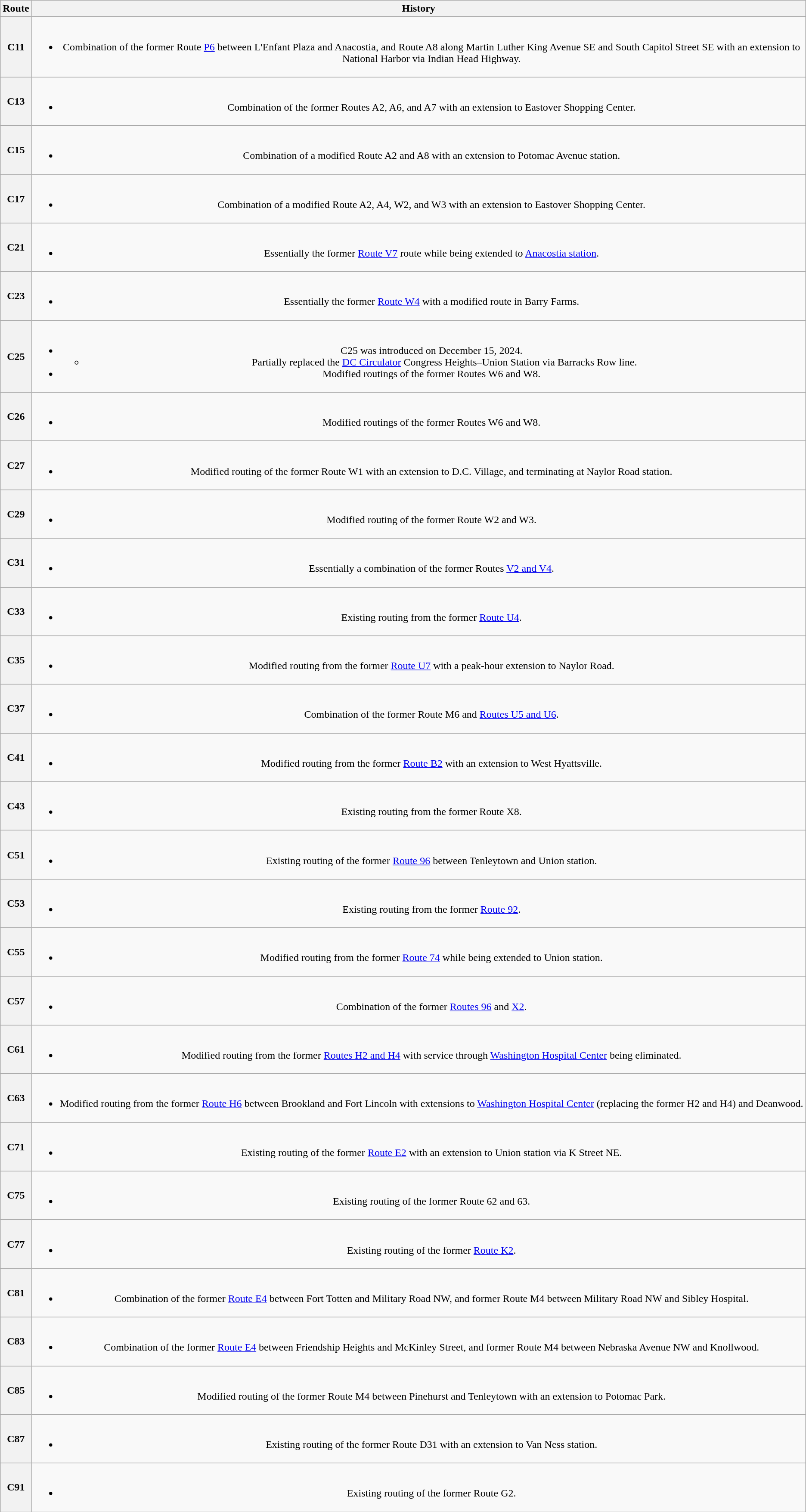<table class=wikitable style="font-size: 100%;" |>
<tr>
<th>Route</th>
<th>History</th>
</tr>
<tr align="center">
<th>C11</th>
<td><br><ul><li>Combination of the former Route <a href='#'>P6</a> between L'Enfant Plaza and Anacostia, and Route A8 along Martin Luther King Avenue SE and South Capitol Street SE with an extension to National Harbor via Indian Head Highway.</li></ul></td>
</tr>
<tr align="center">
<th>C13</th>
<td><br><ul><li>Combination of the former Routes A2, A6, and A7 with an extension to Eastover Shopping Center.</li></ul></td>
</tr>
<tr align="center">
<th>C15</th>
<td><br><ul><li>Combination of a modified Route A2 and A8 with an extension to Potomac Avenue station.</li></ul></td>
</tr>
<tr align="center">
<th>C17</th>
<td><br><ul><li>Combination of a modified Route A2, A4, W2, and W3 with an extension to Eastover Shopping Center.</li></ul></td>
</tr>
<tr align="center">
<th>C21</th>
<td><br><ul><li>Essentially the former <a href='#'>Route V7</a> route while being extended to <a href='#'>Anacostia station</a>.</li></ul></td>
</tr>
<tr align="center">
<th>C23</th>
<td><br><ul><li>Essentially the former <a href='#'>Route W4</a> with a modified route in Barry Farms.</li></ul></td>
</tr>
<tr align="center">
<th>C25</th>
<td><br><ul><li>C25 was introduced on December 15, 2024.<ul><li>Partially replaced the <a href='#'>DC Circulator</a> Congress Heights–Union Station via Barracks Row line.</li></ul></li><li>Modified routings of the former Routes W6 and W8.</li></ul></td>
</tr>
<tr align="center">
<th>C26</th>
<td><br><ul><li>Modified routings of the former Routes W6 and W8.</li></ul></td>
</tr>
<tr align="center">
<th>C27</th>
<td><br><ul><li>Modified routing of the former Route W1 with an extension to D.C. Village, and terminating at Naylor Road station.</li></ul></td>
</tr>
<tr align="center">
<th>C29</th>
<td><br><ul><li>Modified routing of the former Route W2 and W3.</li></ul></td>
</tr>
<tr align="center">
<th>C31</th>
<td><br><ul><li>Essentially a combination of the former Routes <a href='#'>V2 and V4</a>.</li></ul></td>
</tr>
<tr align="center">
<th>C33</th>
<td><br><ul><li>Existing routing from the former <a href='#'>Route U4</a>.</li></ul></td>
</tr>
<tr align="center">
<th>C35</th>
<td><br><ul><li>Modified routing from the former <a href='#'>Route U7</a> with a peak-hour extension to Naylor Road.</li></ul></td>
</tr>
<tr align="center">
<th>C37</th>
<td><br><ul><li>Combination of the former Route M6 and <a href='#'>Routes U5 and U6</a>.</li></ul></td>
</tr>
<tr align="center">
<th>C41</th>
<td><br><ul><li>Modified routing from the former <a href='#'>Route B2</a> with an extension to West Hyattsville.</li></ul></td>
</tr>
<tr align="center">
<th>C43</th>
<td><br><ul><li>Existing routing from the former Route X8.</li></ul></td>
</tr>
<tr align="center">
<th>C51</th>
<td><br><ul><li>Existing routing of the former <a href='#'>Route 96</a> between Tenleytown and Union station.</li></ul></td>
</tr>
<tr align="center">
<th>C53</th>
<td><br><ul><li>Existing routing from the former <a href='#'>Route 92</a>.</li></ul></td>
</tr>
<tr align="center">
<th>C55</th>
<td><br><ul><li>Modified routing from the former <a href='#'>Route 74</a> while being extended to Union station.</li></ul></td>
</tr>
<tr align="center">
<th>C57</th>
<td><br><ul><li>Combination of the former <a href='#'>Routes 96</a> and <a href='#'>X2</a>.</li></ul></td>
</tr>
<tr align="center">
<th>C61</th>
<td><br><ul><li>Modified routing from the former <a href='#'>Routes H2 and H4</a> with service through <a href='#'>Washington Hospital Center</a> being eliminated.</li></ul></td>
</tr>
<tr align="center">
<th>C63</th>
<td><br><ul><li>Modified routing from the former <a href='#'>Route H6</a> between Brookland and Fort Lincoln with extensions to <a href='#'>Washington Hospital Center</a> (replacing the former H2 and H4) and Deanwood.</li></ul></td>
</tr>
<tr align="center">
<th>C71</th>
<td><br><ul><li>Existing routing of the former <a href='#'>Route E2</a> with an extension to Union station via K Street NE.</li></ul></td>
</tr>
<tr align="center">
<th>C75</th>
<td><br><ul><li>Existing routing of the former Route 62 and 63.</li></ul></td>
</tr>
<tr align="center">
<th>C77</th>
<td><br><ul><li>Existing routing of the former <a href='#'>Route K2</a>.</li></ul></td>
</tr>
<tr align="center">
<th>C81</th>
<td><br><ul><li>Combination of the former <a href='#'>Route E4</a> between Fort Totten and Military Road NW, and former Route M4 between Military Road NW and Sibley Hospital.</li></ul></td>
</tr>
<tr align="center">
<th>C83</th>
<td><br><ul><li>Combination of the former <a href='#'>Route E4</a> between Friendship Heights and McKinley Street, and former Route M4 between Nebraska Avenue NW and Knollwood.</li></ul></td>
</tr>
<tr align="center">
<th>C85</th>
<td><br><ul><li>Modified routing of the former Route M4 between Pinehurst and Tenleytown with an extension to Potomac Park.</li></ul></td>
</tr>
<tr align="center">
<th>C87</th>
<td><br><ul><li>Existing routing of the former Route D31 with an extension to Van Ness station.</li></ul></td>
</tr>
<tr align="center">
<th>C91</th>
<td><br><ul><li>Existing routing of the former Route G2.</li></ul></td>
</tr>
</table>
